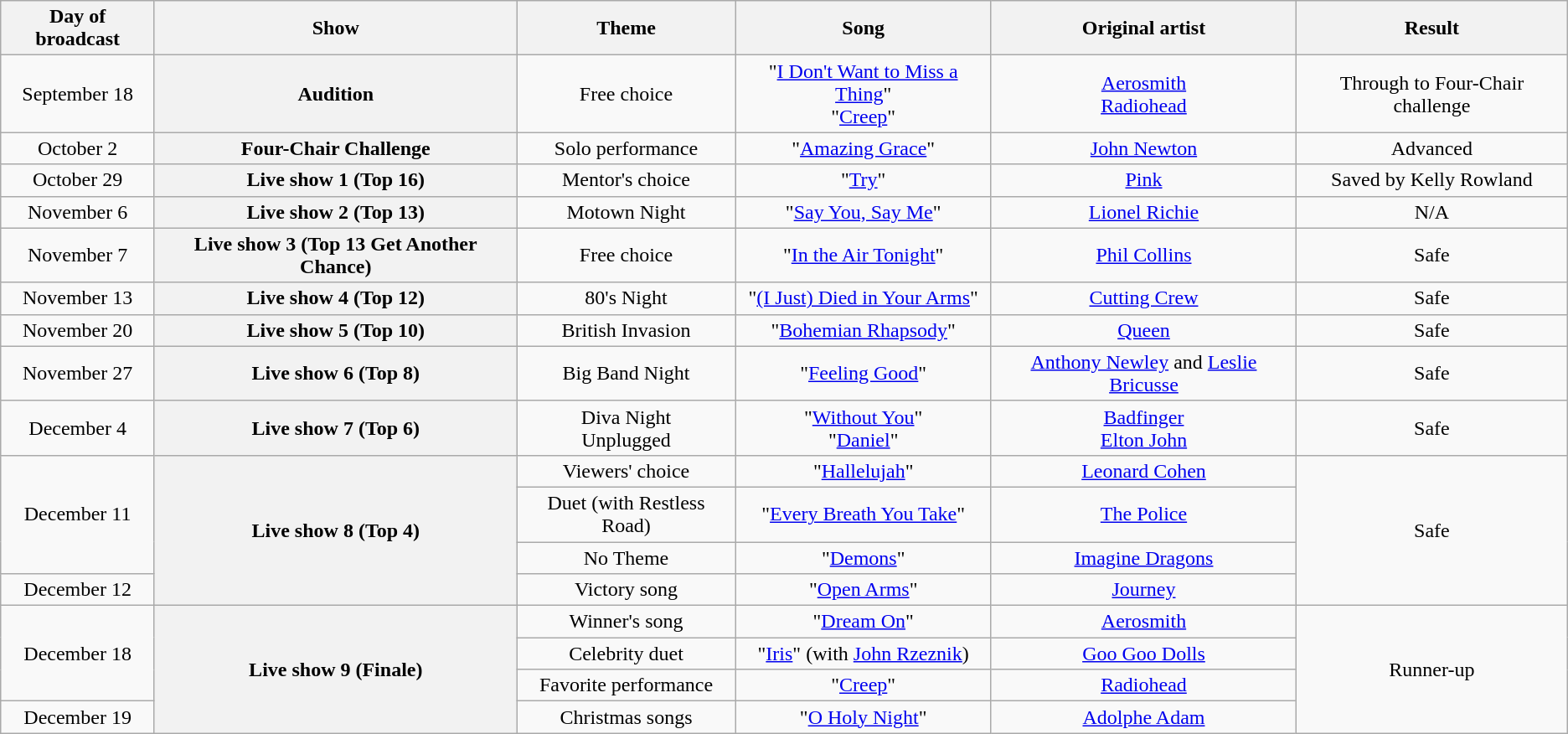<table class="wikitable" style="text-align:center;">
<tr>
<th scope="col">Day of broadcast</th>
<th scope="col">Show</th>
<th scope="col">Theme</th>
<th scope="col">Song</th>
<th scope="col">Original artist</th>
<th scope="col">Result</th>
</tr>
<tr>
<td scope="row">September 18</td>
<th scope="row">Audition</th>
<td>Free choice</td>
<td>"<a href='#'>I Don't Want to Miss a Thing</a>"<br>"<a href='#'>Creep</a>"</td>
<td><a href='#'>Aerosmith</a><br><a href='#'>Radiohead</a></td>
<td>Through to Four-Chair challenge</td>
</tr>
<tr>
<td scope="row">October 2</td>
<th scope="row">Four-Chair Challenge</th>
<td>Solo performance</td>
<td>"<a href='#'>Amazing Grace</a>"</td>
<td><a href='#'>John Newton</a></td>
<td>Advanced</td>
</tr>
<tr>
<td scope="row">October 29</td>
<th scope="row">Live show 1 (Top 16)</th>
<td>Mentor's choice</td>
<td>"<a href='#'>Try</a>"</td>
<td><a href='#'>Pink</a></td>
<td>Saved by Kelly Rowland</td>
</tr>
<tr>
<td scope="row">November 6</td>
<th scope="row">Live show 2 (Top 13)</th>
<td>Motown Night</td>
<td>"<a href='#'>Say You, Say Me</a>"</td>
<td><a href='#'>Lionel Richie</a></td>
<td>N/A</td>
</tr>
<tr>
<td scope="row">November 7</td>
<th scope="row">Live show 3 (Top 13 Get Another Chance)</th>
<td>Free choice</td>
<td>"<a href='#'>In the Air Tonight</a>"</td>
<td><a href='#'>Phil Collins</a></td>
<td>Safe</td>
</tr>
<tr>
<td scope="row">November 13</td>
<th scope="row">Live show 4 (Top 12)</th>
<td>80's Night</td>
<td>"<a href='#'>(I Just) Died in Your Arms</a>"</td>
<td><a href='#'>Cutting Crew</a></td>
<td>Safe</td>
</tr>
<tr>
<td scope="row">November 20</td>
<th scope="row">Live show 5 (Top 10)</th>
<td>British Invasion</td>
<td>"<a href='#'>Bohemian Rhapsody</a>"</td>
<td><a href='#'>Queen</a></td>
<td>Safe</td>
</tr>
<tr>
<td scope="row">November 27</td>
<th scope="row">Live show 6 (Top 8)</th>
<td>Big Band Night</td>
<td>"<a href='#'>Feeling Good</a>"</td>
<td><a href='#'>Anthony Newley</a> and <a href='#'>Leslie Bricusse</a></td>
<td>Safe</td>
</tr>
<tr>
<td scope="row2">December 4</td>
<th scope="row2">Live show 7 (Top 6)</th>
<td>Diva Night<br>Unplugged</td>
<td>"<a href='#'>Without You</a>"<br>"<a href='#'>Daniel</a>"</td>
<td><a href='#'>Badfinger</a><br><a href='#'>Elton John</a></td>
<td>Safe</td>
</tr>
<tr>
<td scope="row" rowspan=3>December 11</td>
<th scope="row" rowspan=4>Live show 8 (Top 4)</th>
<td>Viewers' choice</td>
<td>"<a href='#'>Hallelujah</a>"</td>
<td><a href='#'>Leonard Cohen</a></td>
<td rowspan=4>Safe</td>
</tr>
<tr>
<td>Duet (with Restless Road)</td>
<td>"<a href='#'>Every Breath You Take</a>"</td>
<td><a href='#'>The Police</a></td>
</tr>
<tr>
<td>No Theme</td>
<td>"<a href='#'>Demons</a>"</td>
<td><a href='#'>Imagine Dragons</a></td>
</tr>
<tr>
<td scope="row" rowspan=1>December 12</td>
<td>Victory song</td>
<td>"<a href='#'>Open Arms</a>"</td>
<td><a href='#'>Journey</a></td>
</tr>
<tr>
<td scope="row" rowspan=3>December 18</td>
<th scope="row" rowspan=4>Live show 9 (Finale)</th>
<td>Winner's song</td>
<td>"<a href='#'>Dream On</a>"</td>
<td><a href='#'>Aerosmith</a></td>
<td rowspan=4>Runner-up</td>
</tr>
<tr>
<td>Celebrity duet</td>
<td>"<a href='#'>Iris</a>" (with <a href='#'>John Rzeznik</a>)</td>
<td><a href='#'>Goo Goo Dolls</a></td>
</tr>
<tr>
<td>Favorite performance</td>
<td>"<a href='#'>Creep</a>"</td>
<td><a href='#'>Radiohead</a></td>
</tr>
<tr>
<td scope="row" rowspan=1>December 19</td>
<td>Christmas songs</td>
<td>"<a href='#'>O Holy Night</a>"</td>
<td><a href='#'>Adolphe Adam</a></td>
</tr>
</table>
